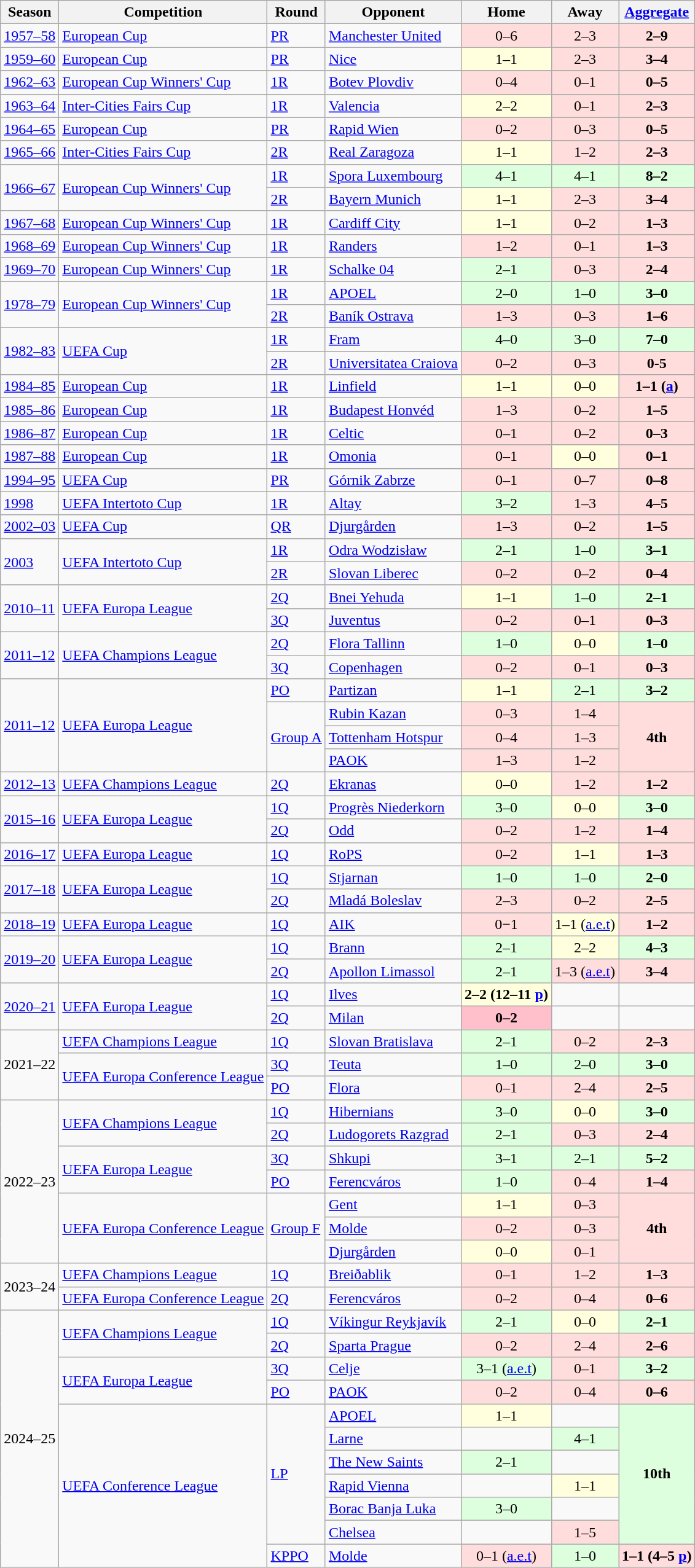<table class="wikitable" style="font-size:100%">
<tr>
<th>Season</th>
<th>Competition</th>
<th>Round</th>
<th>Opponent</th>
<th>Home</th>
<th>Away</th>
<th><a href='#'>Aggregate</a></th>
</tr>
<tr>
<td><a href='#'>1957–58</a></td>
<td><a href='#'>European Cup</a></td>
<td><a href='#'>PR</a></td>
<td> <a href='#'>Manchester United</a></td>
<td bgcolor="#ffdddd" style="text-align:center;">0–6</td>
<td bgcolor="#ffdddd" style="text-align:center;">2–3</td>
<td bgcolor="#ffdddd" style="text-align:center;"><strong>2–9</strong></td>
</tr>
<tr>
<td><a href='#'>1959–60</a></td>
<td><a href='#'>European Cup</a></td>
<td><a href='#'>PR</a></td>
<td> <a href='#'>Nice</a></td>
<td bgcolor="#ffffdd" style="text-align:center;">1–1</td>
<td bgcolor="#ffdddd" style="text-align:center;">2–3</td>
<td bgcolor="#ffdddd" style="text-align:center;"><strong>3–4</strong></td>
</tr>
<tr>
<td><a href='#'>1962–63</a></td>
<td><a href='#'>European Cup Winners' Cup</a></td>
<td><a href='#'>1R</a></td>
<td> <a href='#'>Botev Plovdiv</a></td>
<td bgcolor="#ffdddd" style="text-align:center;">0–4</td>
<td bgcolor="#ffdddd" style="text-align:center;">0–1</td>
<td bgcolor="#ffdddd" style="text-align:center;"><strong>0–5</strong></td>
</tr>
<tr>
<td><a href='#'>1963–64</a></td>
<td><a href='#'>Inter-Cities Fairs Cup</a></td>
<td><a href='#'>1R</a></td>
<td> <a href='#'>Valencia</a></td>
<td bgcolor="#ffffdd" style="text-align:center;">2–2</td>
<td bgcolor="#ffdddd" style="text-align:center;">0–1</td>
<td bgcolor="#ffdddd" style="text-align:center;"><strong>2–3</strong></td>
</tr>
<tr>
<td><a href='#'>1964–65</a></td>
<td><a href='#'>European Cup</a></td>
<td><a href='#'>PR</a></td>
<td> <a href='#'>Rapid Wien</a></td>
<td bgcolor="#ffdddd" style="text-align:center;">0–2</td>
<td bgcolor="#ffdddd" style="text-align:center;">0–3</td>
<td bgcolor="#ffdddd" style="text-align:center;"><strong>0–5</strong></td>
</tr>
<tr>
<td><a href='#'>1965–66</a></td>
<td><a href='#'>Inter-Cities Fairs Cup</a></td>
<td><a href='#'>2R</a></td>
<td> <a href='#'>Real Zaragoza</a></td>
<td bgcolor="#ffffdd" style="text-align:center;">1–1</td>
<td bgcolor="#ffdddd" style="text-align:center;">1–2</td>
<td bgcolor="#ffdddd" style="text-align:center;"><strong>2–3</strong></td>
</tr>
<tr>
<td rowspan="2"><a href='#'>1966–67</a></td>
<td rowspan="2"><a href='#'>European Cup Winners' Cup</a></td>
<td><a href='#'>1R</a></td>
<td> <a href='#'>Spora Luxembourg</a></td>
<td bgcolor="#ddffdd" style="text-align:center;">4–1</td>
<td bgcolor="#ddffdd" style="text-align:center;">4–1</td>
<td bgcolor="#ddffdd" style="text-align:center;"><strong>8–2</strong></td>
</tr>
<tr>
<td><a href='#'>2R</a></td>
<td> <a href='#'>Bayern Munich</a></td>
<td bgcolor="#ffffdd" style="text-align:center;">1–1</td>
<td bgcolor="#ffdddd" style="text-align:center;">2–3</td>
<td bgcolor="#ffdddd" style="text-align:center;"><strong>3–4</strong></td>
</tr>
<tr>
<td><a href='#'>1967–68</a></td>
<td><a href='#'>European Cup Winners' Cup</a></td>
<td><a href='#'>1R</a></td>
<td> <a href='#'>Cardiff City</a></td>
<td bgcolor="#ffffdd" style="text-align:center;">1–1</td>
<td bgcolor="#ffdddd" style="text-align:center;">0–2</td>
<td bgcolor="#ffdddd" style="text-align:center;"><strong>1–3</strong></td>
</tr>
<tr>
<td><a href='#'>1968–69</a></td>
<td><a href='#'>European Cup Winners' Cup</a></td>
<td><a href='#'>1R</a></td>
<td> <a href='#'>Randers</a></td>
<td bgcolor="#ffdddd" style="text-align:center;">1–2</td>
<td bgcolor="#ffdddd" style="text-align:center;">0–1</td>
<td bgcolor="#ffdddd" style="text-align:center;"><strong>1–3</strong></td>
</tr>
<tr>
<td><a href='#'>1969–70</a></td>
<td><a href='#'>European Cup Winners' Cup</a></td>
<td><a href='#'>1R</a></td>
<td> <a href='#'>Schalke 04</a></td>
<td bgcolor="#ddffdd" style="text-align:center;">2–1</td>
<td bgcolor="#ffdddd" style="text-align:center;">0–3</td>
<td bgcolor="#ffdddd" style="text-align:center;"><strong>2–4</strong></td>
</tr>
<tr>
<td rowspan="2"><a href='#'>1978–79</a></td>
<td rowspan="2"><a href='#'>European Cup Winners' Cup</a></td>
<td><a href='#'>1R</a></td>
<td> <a href='#'>APOEL</a></td>
<td bgcolor="#ddffdd" style="text-align:center;">2–0</td>
<td bgcolor="#ddffdd" style="text-align:center;">1–0</td>
<td bgcolor="#ddffdd" style="text-align:center;"><strong>3–0</strong></td>
</tr>
<tr>
<td><a href='#'>2R</a></td>
<td> <a href='#'>Baník Ostrava</a></td>
<td bgcolor="#ffdddd" style="text-align:center;">1–3</td>
<td bgcolor="#ffdddd" style="text-align:center;">0–3</td>
<td bgcolor="#ffdddd" style="text-align:center;"><strong>1–6</strong></td>
</tr>
<tr>
<td rowspan="2"><a href='#'>1982–83</a></td>
<td rowspan="2"><a href='#'>UEFA Cup</a></td>
<td><a href='#'>1R</a></td>
<td> <a href='#'>Fram</a></td>
<td bgcolor="#ddffdd" style="text-align:center;">4–0</td>
<td bgcolor="#ddffdd" style="text-align:center;">3–0</td>
<td bgcolor="#ddffdd" style="text-align:center;"><strong>7–0</strong></td>
</tr>
<tr>
<td><a href='#'>2R</a></td>
<td> <a href='#'>Universitatea Craiova</a></td>
<td bgcolor="#ffdddd" style="text-align:center;">0–2</td>
<td bgcolor="#ffdddd" style="text-align:center;">0–3</td>
<td bgcolor="#ffdddd" style="text-align:center;"><strong>0-5</strong></td>
</tr>
<tr>
<td><a href='#'>1984–85</a></td>
<td><a href='#'>European Cup</a></td>
<td><a href='#'>1R</a></td>
<td> <a href='#'>Linfield</a></td>
<td bgcolor="#ffffdd" style="text-align:center;">1–1</td>
<td bgcolor="#ffffdd" style="text-align:center;">0–0</td>
<td bgcolor="#ffdddd" style="text-align:center;"><strong>1–1 (<a href='#'>a</a>)</strong></td>
</tr>
<tr>
<td><a href='#'>1985–86</a></td>
<td><a href='#'>European Cup</a></td>
<td><a href='#'>1R</a></td>
<td> <a href='#'>Budapest Honvéd</a></td>
<td bgcolor="#ffdddd" style="text-align:center;">1–3</td>
<td bgcolor="#ffdddd" style="text-align:center;">0–2</td>
<td bgcolor="#ffdddd" style="text-align:center;"><strong>1–5</strong></td>
</tr>
<tr>
<td><a href='#'>1986–87</a></td>
<td><a href='#'>European Cup</a></td>
<td><a href='#'>1R</a></td>
<td align="left"> <a href='#'>Celtic</a></td>
<td bgcolor="#ffdddd" style="text-align:center;">0–1</td>
<td bgcolor="#ffdddd" style="text-align:center;">0–2</td>
<td bgcolor="#ffdddd" style="text-align:center;"><strong>0–3</strong></td>
</tr>
<tr>
<td><a href='#'>1987–88</a></td>
<td><a href='#'>European Cup</a></td>
<td><a href='#'>1R</a></td>
<td> <a href='#'>Omonia</a></td>
<td bgcolor="#ffdddd" style="text-align:center;">0–1</td>
<td bgcolor="#ffffdd" style="text-align:center;">0–0</td>
<td bgcolor="#ffdddd" style="text-align:center;"><strong>0–1</strong></td>
</tr>
<tr>
<td><a href='#'>1994–95</a></td>
<td><a href='#'>UEFA Cup</a></td>
<td><a href='#'>PR</a></td>
<td> <a href='#'>Górnik Zabrze</a></td>
<td bgcolor="#ffdddd" style="text-align:center;">0–1</td>
<td bgcolor="#ffdddd" style="text-align:center;">0–7</td>
<td bgcolor="#ffdddd" style="text-align:center;"><strong>0–8</strong></td>
</tr>
<tr>
<td><a href='#'>1998</a></td>
<td><a href='#'>UEFA Intertoto Cup</a></td>
<td><a href='#'>1R</a></td>
<td> <a href='#'>Altay</a></td>
<td bgcolor="#ddffdd" style="text-align:center;">3–2</td>
<td bgcolor="#ffdddd" style="text-align:center;">1–3</td>
<td bgcolor="#ffdddd" style="text-align:center;"><strong>4–5</strong></td>
</tr>
<tr>
<td><a href='#'>2002–03</a></td>
<td><a href='#'>UEFA Cup</a></td>
<td><a href='#'>QR</a></td>
<td> <a href='#'>Djurgården</a></td>
<td bgcolor="#ffdddd" style="text-align:center;">1–3</td>
<td bgcolor="#ffdddd" style="text-align:center;">0–2</td>
<td bgcolor="#ffdddd" style="text-align:center;"><strong>1–5</strong></td>
</tr>
<tr>
<td rowspan="2"><a href='#'>2003</a></td>
<td rowspan="2"><a href='#'>UEFA Intertoto Cup</a></td>
<td><a href='#'>1R</a></td>
<td> <a href='#'>Odra Wodzisław</a></td>
<td bgcolor="#ddffdd" style="text-align:center;">2–1</td>
<td bgcolor="#ddffdd" style="text-align:center;">1–0</td>
<td bgcolor="#ddffdd" style="text-align:center;"><strong>3–1</strong></td>
</tr>
<tr>
<td><a href='#'>2R</a></td>
<td align="left"> <a href='#'>Slovan Liberec</a></td>
<td bgcolor="#ffdddd" style="text-align:center;">0–2</td>
<td bgcolor="#ffdddd" style="text-align:center;">0–2</td>
<td bgcolor="#ffdddd" style="text-align:center;"><strong>0–4</strong></td>
</tr>
<tr>
<td rowspan="2"><a href='#'>2010–11</a></td>
<td rowspan="2"><a href='#'>UEFA Europa League</a></td>
<td><a href='#'>2Q</a></td>
<td> <a href='#'>Bnei Yehuda</a></td>
<td bgcolor="#ffffdd" style="text-align:center;">1–1</td>
<td bgcolor="#ddffdd" style="text-align:center;">1–0</td>
<td bgcolor="#ddffdd" style="text-align:center;"><strong>2–1</strong></td>
</tr>
<tr>
<td><a href='#'>3Q</a></td>
<td> <a href='#'>Juventus</a></td>
<td bgcolor="#ffdddd" style="text-align:center;">0–2</td>
<td bgcolor="#ffdddd" style="text-align:center;">0–1</td>
<td bgcolor="#ffdddd" style="text-align:center;"><strong>0–3</strong></td>
</tr>
<tr>
<td rowspan="2"><a href='#'>2011–12</a></td>
<td rowspan="2"><a href='#'>UEFA Champions League</a></td>
<td><a href='#'>2Q</a></td>
<td> <a href='#'>Flora Tallinn</a></td>
<td bgcolor="#ddffdd" style="text-align:center;">1–0</td>
<td bgcolor="#ffffdd" style="text-align:center;">0–0</td>
<td bgcolor="#ddffdd" style="text-align:center;"><strong>1–0</strong></td>
</tr>
<tr>
<td><a href='#'>3Q</a></td>
<td> <a href='#'>Copenhagen</a></td>
<td bgcolor="#ffdddd" style="text-align:center;">0–2</td>
<td bgcolor="#ffdddd" style="text-align:center;">0–1</td>
<td bgcolor="#ffdddd" style="text-align:center;"><strong>0–3</strong></td>
</tr>
<tr>
<td rowspan="4"><a href='#'>2011–12</a></td>
<td rowspan="4"><a href='#'>UEFA Europa League</a></td>
<td><a href='#'>PO</a></td>
<td> <a href='#'>Partizan</a></td>
<td bgcolor="#ffffdd" style="text-align:center;">1–1</td>
<td bgcolor="#ddffdd" style="text-align:center;">2–1</td>
<td bgcolor="#ddffdd" style="text-align:center;"><strong>3–2</strong></td>
</tr>
<tr>
<td rowspan="3"><a href='#'>Group A</a></td>
<td> <a href='#'>Rubin Kazan</a></td>
<td bgcolor="#ffdddd" style="text-align:center;">0–3</td>
<td bgcolor="#ffdddd" style="text-align:center;">1–4</td>
<td rowspan=3 bgcolor="#ffdddd" style="text-align:center;"><strong>4th</strong></td>
</tr>
<tr>
<td> <a href='#'>Tottenham Hotspur</a></td>
<td bgcolor="#ffdddd" style="text-align:center;">0–4</td>
<td bgcolor="#ffdddd" style="text-align:center;">1–3</td>
</tr>
<tr>
<td> <a href='#'>PAOK</a></td>
<td bgcolor="#ffdddd" style="text-align:center;">1–3</td>
<td bgcolor="#ffdddd" style="text-align:center;">1–2</td>
</tr>
<tr>
<td><a href='#'>2012–13</a></td>
<td><a href='#'>UEFA Champions League</a></td>
<td><a href='#'>2Q</a></td>
<td> <a href='#'>Ekranas</a></td>
<td bgcolor="#ffffdd" style="text-align:center;">0–0</td>
<td bgcolor="#ffdddd" style="text-align:center;">1–2</td>
<td bgcolor="#ffdddd" style="text-align:center;"><strong>1–2</strong></td>
</tr>
<tr>
<td rowspan="2"><a href='#'>2015–16</a></td>
<td rowspan="2"><a href='#'>UEFA Europa League</a></td>
<td><a href='#'>1Q</a></td>
<td> <a href='#'>Progrès Niederkorn</a></td>
<td bgcolor="#ddffdd" style="text-align:center;">3–0</td>
<td bgcolor="#ffffdd" style="text-align:center;">0–0</td>
<td bgcolor="#ddffdd" style="text-align:center;"><strong>3–0</strong></td>
</tr>
<tr>
<td><a href='#'>2Q</a></td>
<td> <a href='#'>Odd</a></td>
<td bgcolor="#ffdddd" style="text-align:center;">0–2</td>
<td bgcolor="#ffdddd" style="text-align:center;">1–2</td>
<td bgcolor="#ffdddd" style="text-align:center;"><strong>1–4</strong></td>
</tr>
<tr>
<td><a href='#'>2016–17</a></td>
<td><a href='#'>UEFA Europa League</a></td>
<td><a href='#'>1Q</a></td>
<td> <a href='#'>RoPS</a></td>
<td bgcolor="#ffdddd" style="text-align:center;">0–2</td>
<td bgcolor="#ffffdd" style="text-align:center;">1–1</td>
<td bgcolor="#ffdddd" style="text-align:center;"><strong>1–3</strong></td>
</tr>
<tr>
<td rowspan="2"><a href='#'>2017–18</a></td>
<td rowspan="2"><a href='#'>UEFA Europa League</a></td>
<td><a href='#'>1Q</a></td>
<td> <a href='#'>Stjarnan</a></td>
<td bgcolor="#ddffdd" style="text-align:center;">1–0</td>
<td bgcolor="#ddffdd" style="text-align:center;">1–0</td>
<td bgcolor="#ddffdd" style="text-align:center;"><strong>2–0</strong></td>
</tr>
<tr>
<td><a href='#'>2Q</a></td>
<td> <a href='#'>Mladá Boleslav</a></td>
<td bgcolor="#ffdddd" style="text-align:center;">2–3</td>
<td bgcolor="#ffdddd" style="text-align:center;">0–2</td>
<td bgcolor="#ffdddd" style="text-align:center;"><strong>2–5</strong></td>
</tr>
<tr>
<td><a href='#'>2018–19</a></td>
<td><a href='#'>UEFA Europa League</a></td>
<td><a href='#'>1Q</a></td>
<td> <a href='#'>AIK</a></td>
<td bgcolor="#ffdddd" style="text-align:center;">0−1</td>
<td bgcolor="#ffffdd" style="text-align:center;">1–1 (<a href='#'>a.e.t</a>)</td>
<td bgcolor="#ffdddd" style="text-align:center;"><strong>1–2</strong></td>
</tr>
<tr>
<td rowspan="2"><a href='#'>2019–20</a></td>
<td rowspan="2"><a href='#'>UEFA Europa League</a></td>
<td><a href='#'>1Q</a></td>
<td> <a href='#'>Brann</a></td>
<td bgcolor="#ddffdd" style="text-align:center;">2–1</td>
<td bgcolor="#ffffdd" style="text-align:center;">2–2</td>
<td bgcolor="#ddffdd" style="text-align:center;"><strong>4–3</strong></td>
</tr>
<tr>
<td><a href='#'>2Q</a></td>
<td> <a href='#'>Apollon Limassol</a></td>
<td bgcolor="#ddffdd" style="text-align:center;">2–1</td>
<td bgcolor="#ffdddd" style="text-align:center;">1–3 (<a href='#'>a.e.t</a>)</td>
<td bgcolor="#ffdddd" style="text-align:center;"><strong>3–4</strong></td>
</tr>
<tr>
<td rowspan="2"><a href='#'>2020–21</a></td>
<td rowspan="2"><a href='#'>UEFA Europa League</a></td>
<td><a href='#'>1Q</a></td>
<td> <a href='#'>Ilves</a></td>
<td bgcolor="#ffffdd" style="text-align:center;"><strong>2–2  (12–11 <a href='#'>p</a>)</strong></td>
<td></td>
<td></td>
</tr>
<tr>
<td><a href='#'>2Q</a></td>
<td> <a href='#'>Milan</a></td>
<td bgcolor=pink style="text-align:center;"><strong>0–2</strong></td>
<td></td>
<td></td>
</tr>
<tr>
<td rowspan="3">2021–22</td>
<td><a href='#'>UEFA Champions League</a></td>
<td><a href='#'>1Q</a></td>
<td> <a href='#'>Slovan Bratislava</a></td>
<td bgcolor="#ddffdd" style="text-align:center;">2–1</td>
<td bgcolor="#ffdddd" style="text-align:center;">0–2</td>
<td bgcolor="#ffdddd" style="text-align:center;"><strong>2–3</strong></td>
</tr>
<tr>
<td rowspan="2"><a href='#'>UEFA Europa Conference League</a></td>
<td><a href='#'>3Q</a></td>
<td> <a href='#'>Teuta</a></td>
<td bgcolor="#ddffdd" style="text-align:center;">1–0</td>
<td bgcolor="#ddffdd" style="text-align:center;">2–0</td>
<td bgcolor="#ddffdd" style="text-align:center;"><strong>3–0</strong></td>
</tr>
<tr>
<td><a href='#'>PO</a></td>
<td> <a href='#'>Flora</a></td>
<td bgcolor="#ffdddd" style="text-align:center;">0–1</td>
<td bgcolor="#ffdddd" style="text-align:center;">2–4</td>
<td bgcolor="#ffdddd" style="text-align:center;"><strong>2–5</strong></td>
</tr>
<tr>
<td rowspan="7">2022–23</td>
<td rowspan="2"><a href='#'>UEFA Champions League</a></td>
<td><a href='#'>1Q</a></td>
<td> <a href='#'>Hibernians</a></td>
<td bgcolor="#ddffdd" style="text-align:center;">3–0</td>
<td bgcolor="#ffffdd" style="text-align:center;">0–0</td>
<td bgcolor="#ddffdd" style="text-align:center;"><strong>3–0</strong></td>
</tr>
<tr>
<td><a href='#'>2Q</a></td>
<td> <a href='#'>Ludogorets Razgrad</a></td>
<td bgcolor="#ddffdd" style="text-align:center;">2–1</td>
<td bgcolor="#ffdddd" style="text-align:center;">0–3</td>
<td bgcolor="#ffdddd" style="text-align:center;"><strong>2–4</strong></td>
</tr>
<tr>
<td rowspan="2"><a href='#'>UEFA Europa League</a></td>
<td><a href='#'>3Q</a></td>
<td> <a href='#'>Shkupi</a></td>
<td bgcolor="#ddffdd" style="text-align:center;">3–1</td>
<td bgcolor="#ddffdd" style="text-align:center;">2–1</td>
<td bgcolor="#ddffdd" style="text-align:center;"><strong>5–2</strong></td>
</tr>
<tr>
<td><a href='#'>PO</a></td>
<td> <a href='#'>Ferencváros</a></td>
<td bgcolor="#ddffdd" style="text-align:center;">1–0</td>
<td bgcolor="#ffdddd" style="text-align:center;">0–4</td>
<td bgcolor="#ffdddd" style="text-align:center;"><strong>1–4</strong></td>
</tr>
<tr>
<td rowspan="3"><a href='#'>UEFA Europa Conference League</a></td>
<td rowspan="3"><a href='#'>Group F</a></td>
<td> <a href='#'>Gent</a></td>
<td bgcolor="#ffffdd" style="text-align:center;">1–1</td>
<td bgcolor="#ffdddd" style="text-align:center;">0–3</td>
<td rowspan=3 bgcolor="#ffdddd" style="text-align:center;"><strong>4th</strong></td>
</tr>
<tr>
<td> <a href='#'>Molde</a></td>
<td bgcolor="#ffdddd" style="text-align:center;">0–2</td>
<td bgcolor="#ffdddd" style="text-align:center;">0–3</td>
</tr>
<tr>
<td> <a href='#'>Djurgården</a></td>
<td bgcolor="#ffffdd" style="text-align:center;">0–0</td>
<td bgcolor="#ffdddd" style="text-align:center;">0–1</td>
</tr>
<tr>
<td rowspan="2">2023–24</td>
<td><a href='#'>UEFA Champions League</a></td>
<td><a href='#'>1Q</a></td>
<td> <a href='#'>Breiðablik</a></td>
<td bgcolor="#ffdddd" style="text-align:center;">0–1</td>
<td bgcolor="#ffdddd" style="text-align:center;">1–2</td>
<td bgcolor="#ffdddd" style="text-align:center;"><strong>1–3</strong></td>
</tr>
<tr>
<td><a href='#'>UEFA Europa Conference League</a></td>
<td><a href='#'>2Q</a></td>
<td> <a href='#'>Ferencváros</a></td>
<td bgcolor="#ffdddd" style="text-align:center;">0–2</td>
<td bgcolor="#ffdddd" style="text-align:center;">0–4</td>
<td bgcolor="#ffdddd" style="text-align:center;"><strong>0–6</strong></td>
</tr>
<tr>
<td rowspan="11">2024–25</td>
<td rowspan="2"><a href='#'>UEFA Champions League</a></td>
<td><a href='#'>1Q</a></td>
<td> <a href='#'>Víkingur Reykjavík</a></td>
<td bgcolor="#ddffdd" style="text-align:center;">2–1</td>
<td bgcolor="#ffffdd" style="text-align:center;">0–0</td>
<td bgcolor="#ddffdd" style="text-align:center;"><strong>2–1</strong></td>
</tr>
<tr>
<td><a href='#'>2Q</a></td>
<td> <a href='#'>Sparta Prague</a></td>
<td bgcolor="#ffdddd" style="text-align:center;">0–2</td>
<td bgcolor="#ffdddd" style="text-align:center;">2–4</td>
<td bgcolor="#ffdddd" style="text-align:center;"><strong>2–6</strong></td>
</tr>
<tr>
<td rowspan="2"><a href='#'>UEFA Europa League</a></td>
<td><a href='#'>3Q</a></td>
<td> <a href='#'>Celje</a></td>
<td bgcolor="#ddffdd" style="text-align:center;">3–1 (<a href='#'>a.e.t</a>)</td>
<td bgcolor="#ffdddd" style="text-align:center;">0–1</td>
<td bgcolor="#ddffdd" style="text-align:center;"><strong>3–2</strong></td>
</tr>
<tr>
<td><a href='#'>PO</a></td>
<td> <a href='#'>PAOK</a></td>
<td bgcolor="#ffdddd" style="text-align:center;">0–2</td>
<td bgcolor="#ffdddd" style="text-align:center;">0–4</td>
<td bgcolor="#ffdddd" style="text-align:center;"><strong>0–6</strong></td>
</tr>
<tr>
<td rowspan="7"><a href='#'>UEFA Conference League</a></td>
<td rowspan="6"><a href='#'>LP</a></td>
<td> <a href='#'>APOEL</a></td>
<td bgcolor="#ffffdd" style="text-align:center;">1–1</td>
<td></td>
<td rowspan=6 bgcolor="#ddffdd" style="text-align:center;"><strong>10th</strong></td>
</tr>
<tr>
<td> <a href='#'>Larne</a></td>
<td></td>
<td bgcolor="#ddffdd" style="text-align:center;">4–1</td>
</tr>
<tr>
<td> <a href='#'>The New Saints</a></td>
<td bgcolor="#ddffdd" style="text-align:center;">2–1</td>
<td></td>
</tr>
<tr>
<td> <a href='#'>Rapid Vienna</a></td>
<td></td>
<td bgcolor="#ffffdd" style="text-align:center;">1–1</td>
</tr>
<tr>
<td> <a href='#'>Borac Banja Luka</a></td>
<td bgcolor="#ddffdd" style="text-align:center;">3–0</td>
<td></td>
</tr>
<tr>
<td> <a href='#'>Chelsea</a></td>
<td></td>
<td bgcolor="#ffdddd" style="text-align:center;">1–5</td>
</tr>
<tr>
<td><a href='#'>KPPO</a></td>
<td> <a href='#'>Molde</a></td>
<td bgcolor="#ffdddd" style="text-align:center;">0–1 (<a href='#'>a.e.t</a>)</td>
<td bgcolor="#ddffdd" style="text-align:center;">1–0</td>
<td bgcolor="#ffdddd" style="text-align:center;"><strong>1–1 (4–5 <a href='#'>p</a>)</strong></td>
</tr>
</table>
